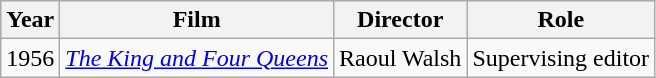<table class="wikitable">
<tr>
<th>Year</th>
<th>Film</th>
<th>Director</th>
<th>Role</th>
</tr>
<tr>
<td>1956</td>
<td><em><a href='#'>The King and Four Queens</a></em></td>
<td>Raoul Walsh</td>
<td>Supervising editor</td>
</tr>
</table>
